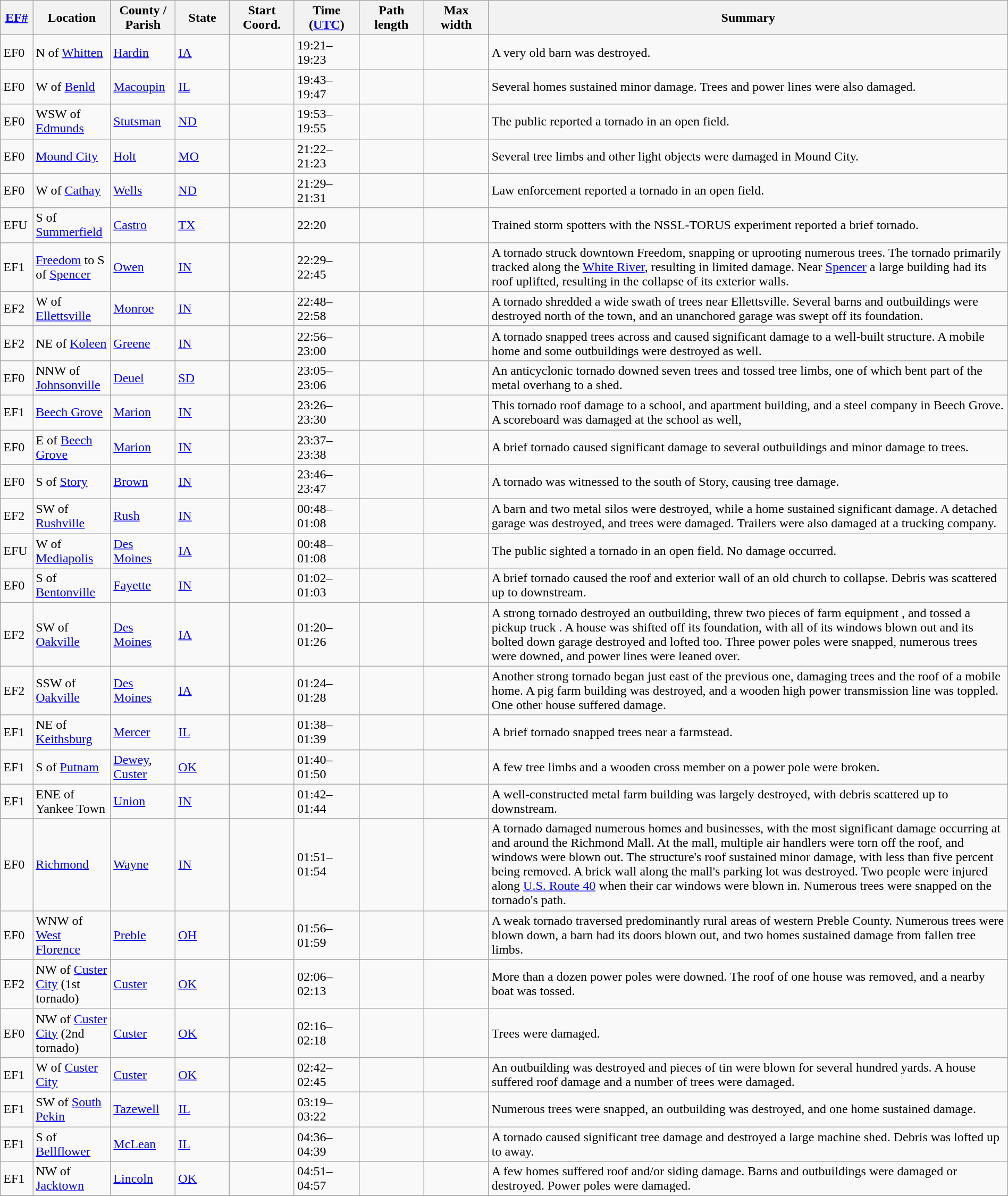<table class="wikitable sortable" style="width:100%;">
<tr>
<th scope="col" style="width:3%; text-align:center;"><a href='#'>EF#</a></th>
<th scope="col" style="width:7%; text-align:center;" class="unsortable">Location</th>
<th scope="col" style="width:6%; text-align:center;" class="unsortable">County / Parish</th>
<th scope="col" style="width:5%; text-align:center;">State</th>
<th scope="col" style="width:6%; text-align:center;">Start Coord.</th>
<th scope="col" style="width:6%; text-align:center;">Time (<a href='#'>UTC</a>)</th>
<th scope="col" style="width:6%; text-align:center;">Path length</th>
<th scope="col" style="width:6%; text-align:center;">Max width</th>
<th scope="col" class="unsortable" style="width:48%; text-align:center;">Summary</th>
</tr>
<tr>
<td bgcolor=>EF0</td>
<td>N of <a href='#'>Whitten</a></td>
<td><a href='#'>Hardin</a></td>
<td><a href='#'>IA</a></td>
<td></td>
<td>19:21–19:23</td>
<td></td>
<td></td>
<td>A very old barn was destroyed.</td>
</tr>
<tr>
<td bgcolor=>EF0</td>
<td>W of <a href='#'>Benld</a></td>
<td><a href='#'>Macoupin</a></td>
<td><a href='#'>IL</a></td>
<td></td>
<td>19:43–19:47</td>
<td></td>
<td></td>
<td>Several homes sustained minor damage. Trees and power lines were also damaged.</td>
</tr>
<tr>
<td bgcolor=>EF0</td>
<td>WSW of <a href='#'>Edmunds</a></td>
<td><a href='#'>Stutsman</a></td>
<td><a href='#'>ND</a></td>
<td></td>
<td>19:53–19:55</td>
<td></td>
<td></td>
<td>The public reported a tornado in an open field.</td>
</tr>
<tr>
<td bgcolor=>EF0</td>
<td><a href='#'>Mound City</a></td>
<td><a href='#'>Holt</a></td>
<td><a href='#'>MO</a></td>
<td></td>
<td>21:22–21:23</td>
<td></td>
<td></td>
<td>Several tree limbs and other light objects were damaged in Mound City.</td>
</tr>
<tr>
<td bgcolor=>EF0</td>
<td>W of <a href='#'>Cathay</a></td>
<td><a href='#'>Wells</a></td>
<td><a href='#'>ND</a></td>
<td></td>
<td>21:29–21:31</td>
<td></td>
<td></td>
<td>Law enforcement reported a tornado in an open field.</td>
</tr>
<tr>
<td bgcolor=>EFU</td>
<td>S of <a href='#'>Summerfield</a></td>
<td><a href='#'>Castro</a></td>
<td><a href='#'>TX</a></td>
<td></td>
<td>22:20</td>
<td></td>
<td></td>
<td>Trained storm spotters with the NSSL-TORUS experiment reported a brief tornado.</td>
</tr>
<tr>
<td bgcolor=>EF1</td>
<td><a href='#'>Freedom</a> to S of <a href='#'>Spencer</a></td>
<td><a href='#'>Owen</a></td>
<td><a href='#'>IN</a></td>
<td></td>
<td>22:29–22:45</td>
<td></td>
<td></td>
<td>A tornado struck downtown Freedom, snapping or uprooting numerous trees. The tornado primarily tracked along the <a href='#'>White River</a>, resulting in limited damage. Near <a href='#'>Spencer</a> a large building had its roof uplifted, resulting in the collapse of its exterior walls.</td>
</tr>
<tr>
<td bgcolor=>EF2</td>
<td>W of <a href='#'>Ellettsville</a></td>
<td><a href='#'>Monroe</a></td>
<td><a href='#'>IN</a></td>
<td></td>
<td>22:48–22:58</td>
<td></td>
<td></td>
<td>A tornado shredded a  wide swath of trees near Ellettsville. Several barns and outbuildings were destroyed north of the town, and an unanchored garage was swept off its foundation.</td>
</tr>
<tr>
<td bgcolor=>EF2</td>
<td>NE of <a href='#'>Koleen</a></td>
<td><a href='#'>Greene</a></td>
<td><a href='#'>IN</a></td>
<td></td>
<td>22:56–23:00</td>
<td></td>
<td></td>
<td>A tornado snapped trees across  and caused significant damage to a well-built structure. A mobile home and some outbuildings were destroyed as well.</td>
</tr>
<tr>
<td bgcolor=>EF0</td>
<td>NNW of <a href='#'>Johnsonville</a></td>
<td><a href='#'>Deuel</a></td>
<td><a href='#'>SD</a></td>
<td></td>
<td>23:05–23:06</td>
<td></td>
<td></td>
<td>An anticyclonic tornado downed seven trees and tossed tree limbs, one of which bent part of the metal overhang to a shed.</td>
</tr>
<tr>
<td bgcolor=>EF1</td>
<td><a href='#'>Beech Grove</a></td>
<td><a href='#'>Marion</a></td>
<td><a href='#'>IN</a></td>
<td></td>
<td>23:26–23:30</td>
<td></td>
<td></td>
<td>This tornado roof damage to a school, and apartment building, and a steel company in Beech Grove. A scoreboard was damaged at the school as well,</td>
</tr>
<tr>
<td bgcolor=>EF0</td>
<td>E of <a href='#'>Beech Grove</a></td>
<td><a href='#'>Marion</a></td>
<td><a href='#'>IN</a></td>
<td></td>
<td>23:37–23:38</td>
<td></td>
<td></td>
<td>A brief tornado caused significant damage to several outbuildings and minor damage to trees.</td>
</tr>
<tr>
<td bgcolor=>EF0</td>
<td>S of <a href='#'>Story</a></td>
<td><a href='#'>Brown</a></td>
<td><a href='#'>IN</a></td>
<td></td>
<td>23:46–23:47</td>
<td></td>
<td></td>
<td>A tornado was witnessed to the south of Story, causing tree damage.</td>
</tr>
<tr>
<td bgcolor=>EF2</td>
<td>SW of <a href='#'>Rushville</a></td>
<td><a href='#'>Rush</a></td>
<td><a href='#'>IN</a></td>
<td></td>
<td>00:48–01:08</td>
<td></td>
<td></td>
<td>A barn and two metal silos were destroyed, while a home sustained significant damage. A detached garage was destroyed, and trees were damaged. Trailers were also damaged at a trucking company.</td>
</tr>
<tr>
<td bgcolor=>EFU</td>
<td>W of <a href='#'>Mediapolis</a></td>
<td><a href='#'>Des Moines</a></td>
<td><a href='#'>IA</a></td>
<td></td>
<td>00:48–01:08</td>
<td></td>
<td></td>
<td>The public sighted a tornado in an open field. No damage occurred.</td>
</tr>
<tr>
<td bgcolor=>EF0</td>
<td>S of <a href='#'>Bentonville</a></td>
<td><a href='#'>Fayette</a></td>
<td><a href='#'>IN</a></td>
<td></td>
<td>01:02–01:03</td>
<td></td>
<td></td>
<td>A brief tornado caused the roof and exterior wall of an old church to collapse. Debris was scattered up to  downstream.</td>
</tr>
<tr>
<td bgcolor=>EF2</td>
<td>SW of <a href='#'>Oakville</a></td>
<td><a href='#'>Des Moines</a></td>
<td><a href='#'>IA</a></td>
<td></td>
<td>01:20–01:26</td>
<td></td>
<td></td>
<td>A strong tornado destroyed an outbuilding, threw two pieces of farm equipment , and tossed a pickup truck . A house was shifted off its foundation, with all of its windows blown out and its bolted down garage destroyed and lofted too. Three power poles were snapped, numerous trees were downed, and power lines were leaned over.</td>
</tr>
<tr>
<td bgcolor=>EF2</td>
<td>SSW of <a href='#'>Oakville</a></td>
<td><a href='#'>Des Moines</a></td>
<td><a href='#'>IA</a></td>
<td></td>
<td>01:24–01:28</td>
<td></td>
<td></td>
<td>Another strong tornado began just east of the previous one, damaging trees and the roof of a mobile home. A pig farm building was destroyed, and a wooden high power transmission line was toppled. One other house suffered damage.</td>
</tr>
<tr>
<td bgcolor=>EF1</td>
<td>NE of <a href='#'>Keithsburg</a></td>
<td><a href='#'>Mercer</a></td>
<td><a href='#'>IL</a></td>
<td></td>
<td>01:38–01:39</td>
<td></td>
<td></td>
<td>A brief tornado snapped trees near a farmstead.</td>
</tr>
<tr>
<td bgcolor=>EF1</td>
<td>S of <a href='#'>Putnam</a></td>
<td><a href='#'>Dewey</a>, <a href='#'>Custer</a></td>
<td><a href='#'>OK</a></td>
<td></td>
<td>01:40–01:50</td>
<td></td>
<td></td>
<td>A few tree limbs and a wooden cross member on a power pole were broken.</td>
</tr>
<tr>
<td bgcolor=>EF1</td>
<td>ENE of Yankee Town</td>
<td><a href='#'>Union</a></td>
<td><a href='#'>IN</a></td>
<td></td>
<td>01:42–01:44</td>
<td></td>
<td></td>
<td>A well-constructed metal farm building was largely destroyed, with debris scattered up to  downstream.</td>
</tr>
<tr>
<td bgcolor=>EF0</td>
<td><a href='#'>Richmond</a></td>
<td><a href='#'>Wayne</a></td>
<td><a href='#'>IN</a></td>
<td></td>
<td>01:51–01:54</td>
<td></td>
<td></td>
<td>A tornado damaged numerous homes and businesses, with the most significant damage occurring at and around the Richmond Mall. At the mall, multiple air handlers were torn off the roof, and windows were blown out. The structure's roof sustained minor damage, with less than five percent being removed. A brick wall along the mall's parking lot was destroyed. Two people were injured along <a href='#'>U.S. Route 40</a> when their car windows were blown in. Numerous trees were snapped on the tornado's path.</td>
</tr>
<tr>
<td bgcolor=>EF0</td>
<td>WNW of <a href='#'>West Florence</a></td>
<td><a href='#'>Preble</a></td>
<td><a href='#'>OH</a></td>
<td></td>
<td>01:56–01:59</td>
<td></td>
<td></td>
<td>A weak tornado traversed predominantly rural areas of western Preble County. Numerous trees were blown down, a barn had its doors blown out, and two homes sustained damage from fallen tree limbs.</td>
</tr>
<tr>
<td bgcolor=>EF2</td>
<td>NW of <a href='#'>Custer City</a> (1st tornado)</td>
<td><a href='#'>Custer</a></td>
<td><a href='#'>OK</a></td>
<td></td>
<td>02:06–02:13</td>
<td></td>
<td></td>
<td>More than a dozen power poles were downed. The roof of one house was removed, and a nearby boat was tossed.</td>
</tr>
<tr>
<td bgcolor=>EF0</td>
<td>NW of <a href='#'>Custer City</a> (2nd tornado)</td>
<td><a href='#'>Custer</a></td>
<td><a href='#'>OK</a></td>
<td></td>
<td>02:16–02:18</td>
<td></td>
<td></td>
<td>Trees were damaged.</td>
</tr>
<tr>
<td bgcolor=>EF1</td>
<td>W of <a href='#'>Custer City</a></td>
<td><a href='#'>Custer</a></td>
<td><a href='#'>OK</a></td>
<td></td>
<td>02:42–02:45</td>
<td></td>
<td></td>
<td>An outbuilding was destroyed and pieces of tin were blown for several hundred yards. A house suffered roof damage and a number of trees were damaged.</td>
</tr>
<tr>
<td bgcolor=>EF1</td>
<td>SW of <a href='#'>South Pekin</a></td>
<td><a href='#'>Tazewell</a></td>
<td><a href='#'>IL</a></td>
<td></td>
<td>03:19–03:22</td>
<td></td>
<td></td>
<td>Numerous trees were snapped, an outbuilding was destroyed, and one home sustained damage.</td>
</tr>
<tr>
<td bgcolor=>EF1</td>
<td>S of <a href='#'>Bellflower</a></td>
<td><a href='#'>McLean</a></td>
<td><a href='#'>IL</a></td>
<td></td>
<td>04:36–04:39</td>
<td></td>
<td></td>
<td>A tornado caused significant tree damage and destroyed a large machine shed. Debris was lofted up to  away.</td>
</tr>
<tr>
<td bgcolor=>EF1</td>
<td>NW of <a href='#'>Jacktown</a></td>
<td><a href='#'>Lincoln</a></td>
<td><a href='#'>OK</a></td>
<td></td>
<td>04:51–04:57</td>
<td></td>
<td></td>
<td>A few homes suffered roof and/or siding damage. Barns and outbuildings were damaged or destroyed. Power poles were damaged.</td>
</tr>
<tr>
</tr>
</table>
